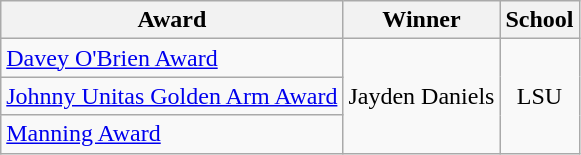<table class="wikitable sortable">
<tr>
<th>Award</th>
<th>Winner</th>
<th>School</th>
</tr>
<tr>
<td><a href='#'>Davey O'Brien Award</a></td>
<td rowspan=3>Jayden Daniels</td>
<td align="center" rowspan=3>LSU</td>
</tr>
<tr>
<td><a href='#'>Johnny Unitas Golden Arm Award</a></td>
</tr>
<tr>
<td><a href='#'>Manning Award</a></td>
</tr>
</table>
